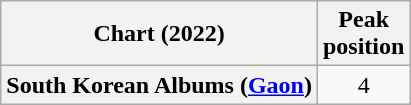<table class="wikitable sortable plainrowheaders" style="text-align:center">
<tr>
<th scope="col">Chart (2022)</th>
<th scope="col">Peak<br>position</th>
</tr>
<tr>
<th scope="row">South Korean Albums (<a href='#'>Gaon</a>)</th>
<td>4</td>
</tr>
</table>
